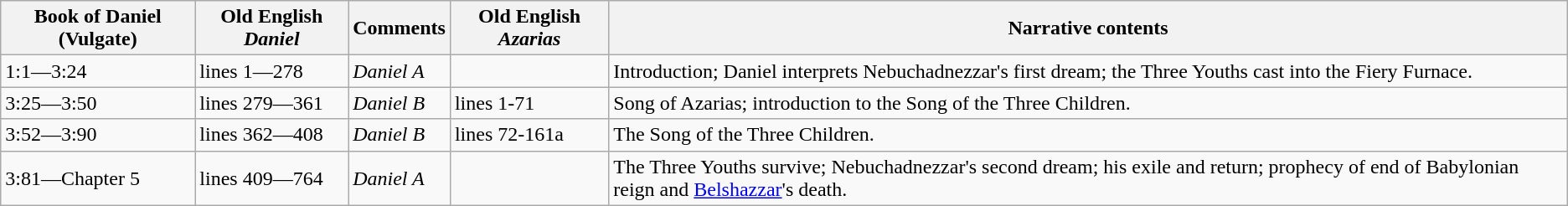<table class="wikitable">
<tr>
<th>Book of Daniel (Vulgate)</th>
<th>Old English <em>Daniel</em></th>
<th>Comments</th>
<th>Old English <em>Azarias</em></th>
<th>Narrative contents</th>
</tr>
<tr>
<td>1:1—3:24</td>
<td>lines 1—278</td>
<td><em>Daniel A</em></td>
<td></td>
<td>Introduction; Daniel interprets Nebuchadnezzar's first dream; the Three Youths cast into the Fiery Furnace.</td>
</tr>
<tr>
<td>3:25—3:50</td>
<td>lines 279—361</td>
<td><em>Daniel B</em></td>
<td>lines 1-71</td>
<td>Song of Azarias; introduction to the Song of the Three Children.</td>
</tr>
<tr>
<td>3:52—3:90</td>
<td>lines 362—408</td>
<td><em>Daniel B</em></td>
<td>lines 72-161a</td>
<td>The Song of the Three Children.</td>
</tr>
<tr>
<td>3:81—Chapter 5</td>
<td>lines 409—764</td>
<td><em>Daniel A</em></td>
<td></td>
<td>The Three Youths survive; Nebuchadnezzar's second dream; his exile and return; prophecy of end of Babylonian reign and <a href='#'>Belshazzar</a>'s death.</td>
</tr>
</table>
